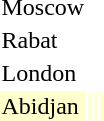<table>
<tr>
<td rowspan=2>Moscow</td>
<td rowspan=2></td>
<td rowspan=2></td>
<td></td>
</tr>
<tr>
<td></td>
</tr>
<tr>
<td rowspan=2>Rabat</td>
<td rowspan=2></td>
<td rowspan=2></td>
<td></td>
</tr>
<tr>
<td></td>
</tr>
<tr>
<td rowspan=2>London</td>
<td rowspan=2></td>
<td rowspan=2></td>
<td></td>
</tr>
<tr>
<td></td>
</tr>
<tr bgcolor=ffffcc>
<td>Abidjan</td>
<td></td>
<td></td>
<td></td>
</tr>
</table>
